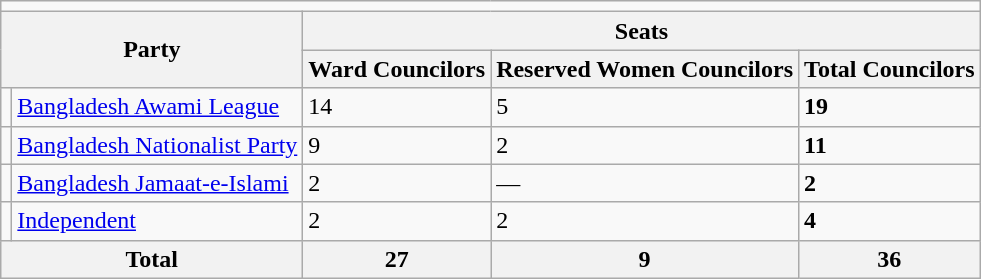<table class="wikitable">
<tr>
<td colspan="5"></td>
</tr>
<tr>
<th colspan="2" rowspan="2">Party</th>
<th colspan="3">Seats</th>
</tr>
<tr>
<th>Ward Councilors</th>
<th>Reserved Women Councilors</th>
<th>Total Councilors</th>
</tr>
<tr>
<td></td>
<td><a href='#'>Bangladesh Awami League</a></td>
<td>14</td>
<td>5</td>
<td><strong>19</strong></td>
</tr>
<tr>
<td></td>
<td><a href='#'>Bangladesh Nationalist Party</a></td>
<td>9</td>
<td>2</td>
<td><strong>11</strong></td>
</tr>
<tr>
<td></td>
<td><a href='#'>Bangladesh Jamaat-e-Islami</a></td>
<td>2</td>
<td>—</td>
<td><strong>2</strong></td>
</tr>
<tr>
<td></td>
<td><a href='#'>Independent</a></td>
<td>2</td>
<td>2</td>
<td><strong>4</strong></td>
</tr>
<tr>
<th colspan="2">Total</th>
<th>27</th>
<th>9</th>
<th>36</th>
</tr>
</table>
